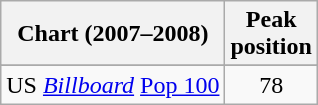<table class="wikitable sortable">
<tr>
<th>Chart (2007–2008)</th>
<th>Peak<br>position</th>
</tr>
<tr>
</tr>
<tr>
</tr>
<tr>
<td>US <em><a href='#'>Billboard</a></em> <a href='#'>Pop 100</a></td>
<td align="center">78</td>
</tr>
</table>
